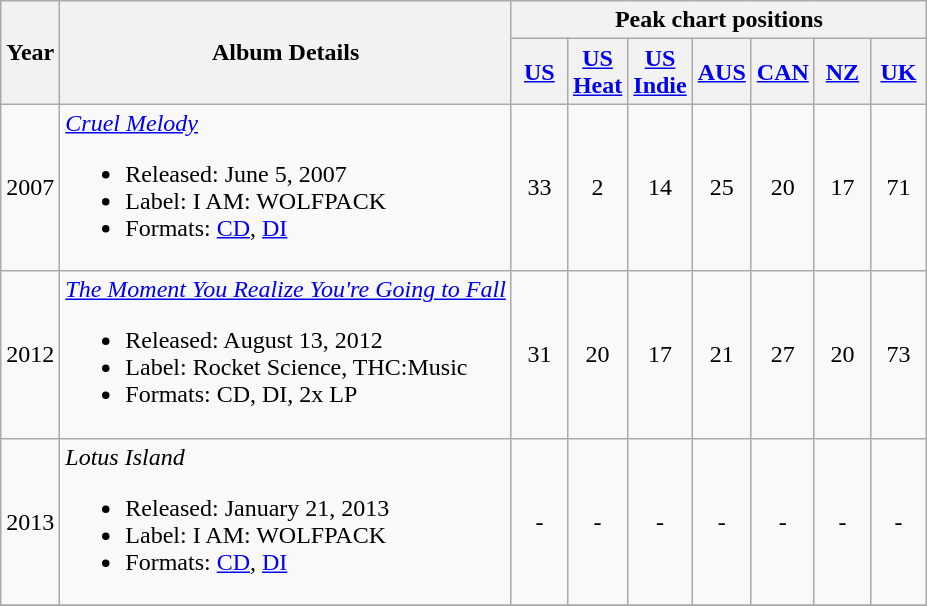<table class="wikitable plainrowheaders">
<tr>
<th rowspan=2>Year</th>
<th ! rowspan=2>Album Details</th>
<th ! colspan="7">Peak chart positions</th>
</tr>
<tr>
<th width="30"><a href='#'>US</a><br></th>
<th width="30"><a href='#'>US<br>Heat</a><br></th>
<th width="30"><a href='#'>US<br>Indie</a><br></th>
<th width="30"><a href='#'>AUS</a><br></th>
<th width="30"><a href='#'>CAN</a><br></th>
<th width="30"><a href='#'>NZ</a><br></th>
<th width="30"><a href='#'>UK</a><br></th>
</tr>
<tr>
<td align="center">2007</td>
<td><em><a href='#'>Cruel Melody</a></em><br><ul><li>Released:  June 5, 2007</li><li>Label: I AM: WOLFPACK</li><li>Formats: <a href='#'>CD</a>, <a href='#'>DI</a></li></ul></td>
<td align="center">33</td>
<td align="center">2</td>
<td align="center">14</td>
<td align="center">25</td>
<td align="center">20</td>
<td align="center">17</td>
<td align="center">71</td>
</tr>
<tr>
<td align="center">2012</td>
<td><em><a href='#'>The Moment You Realize You're Going to Fall</a></em><br><ul><li>Released:  August 13, 2012</li><li>Label: Rocket Science, THC:Music</li><li>Formats: CD, DI, 2x LP</li></ul></td>
<td align="center">31</td>
<td align="center">20</td>
<td align="center">17</td>
<td align="center">21</td>
<td align="center">27</td>
<td align="center">20</td>
<td align="center">73</td>
</tr>
<tr>
<td align="center">2013</td>
<td><em>Lotus Island</em><br><ul><li>Released: January 21, 2013</li><li>Label: I AM: WOLFPACK</li><li>Formats: <a href='#'>CD</a>, <a href='#'>DI</a></li></ul></td>
<td align="center">-</td>
<td align="center">-</td>
<td align="center">-</td>
<td align="center">-</td>
<td align="center">-</td>
<td align="center">-</td>
<td align="center">-</td>
</tr>
<tr>
</tr>
</table>
